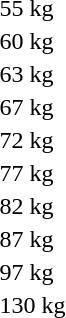<table>
<tr>
<td>55 kg</td>
<td></td>
<td></td>
<td></td>
</tr>
<tr>
<td>60 kg</td>
<td></td>
<td></td>
<td></td>
</tr>
<tr>
<td>63 kg</td>
<td></td>
<td></td>
<td></td>
</tr>
<tr>
<td>67 kg</td>
<td></td>
<td></td>
<td></td>
</tr>
<tr>
<td rowspan=2>72 kg</td>
<td rowspan=2></td>
<td rowspan=2></td>
<td></td>
</tr>
<tr>
<td></td>
</tr>
<tr>
<td>77 kg</td>
<td></td>
<td></td>
<td></td>
</tr>
<tr>
<td>82 kg</td>
<td></td>
<td></td>
<td></td>
</tr>
<tr>
<td>87 kg</td>
<td></td>
<td></td>
<td></td>
</tr>
<tr>
<td>97 kg</td>
<td></td>
<td></td>
<td></td>
</tr>
<tr>
<td>130 kg</td>
<td></td>
<td></td>
<td></td>
</tr>
<tr>
</tr>
</table>
